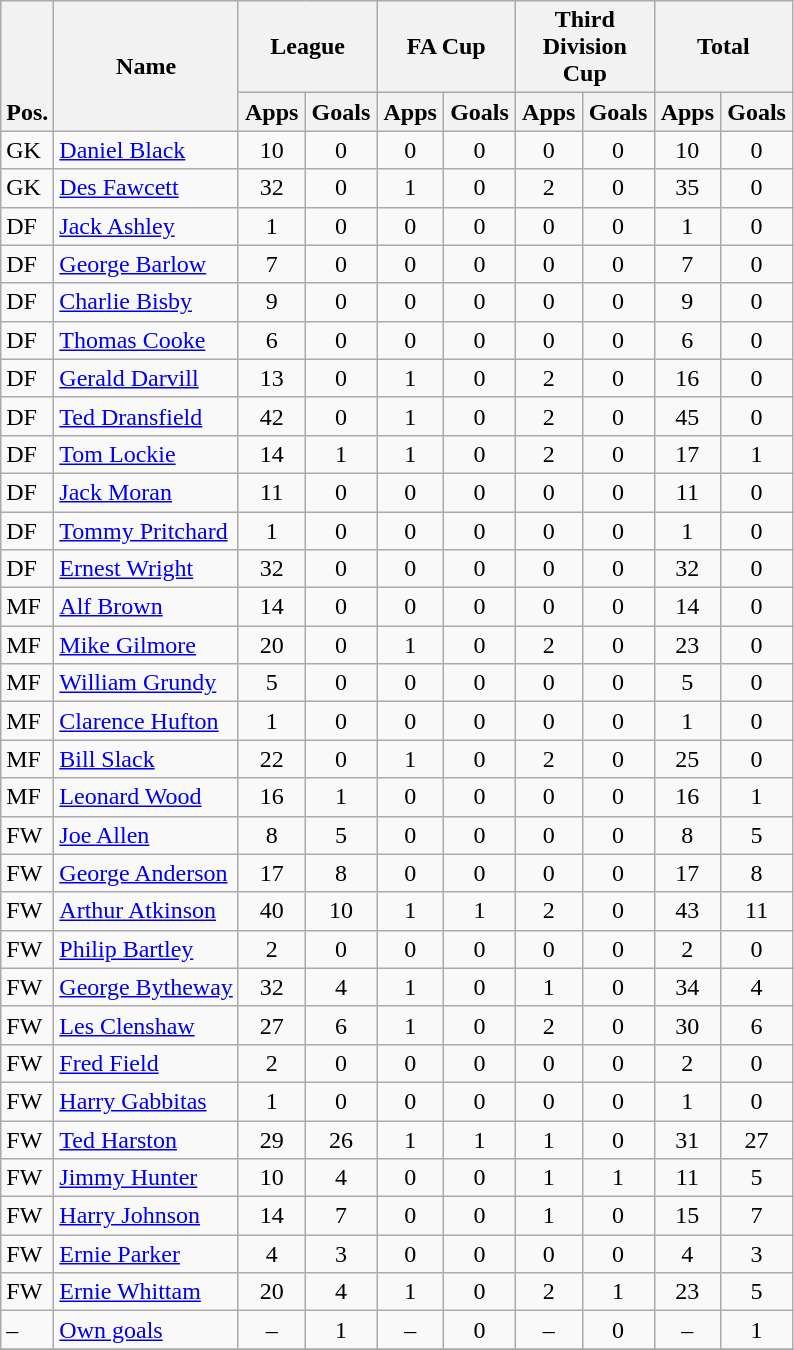<table class="wikitable" style="text-align:center">
<tr>
<th rowspan="2" valign="bottom">Pos.</th>
<th rowspan="2">Name</th>
<th colspan="2" width="85">League</th>
<th colspan="2" width="85">FA Cup</th>
<th colspan="2" width="85">Third Division Cup</th>
<th colspan="2" width="85">Total</th>
</tr>
<tr>
<th>Apps</th>
<th>Goals</th>
<th>Apps</th>
<th>Goals</th>
<th>Apps</th>
<th>Goals</th>
<th>Apps</th>
<th>Goals</th>
</tr>
<tr>
<td align="left">GK</td>
<td align="left"> <a href='#'>Daniel Black</a></td>
<td>10</td>
<td>0</td>
<td>0</td>
<td>0</td>
<td>0</td>
<td>0</td>
<td>10</td>
<td>0</td>
</tr>
<tr>
<td align="left">GK</td>
<td align="left"> <a href='#'>Des Fawcett</a></td>
<td>32</td>
<td>0</td>
<td>1</td>
<td>0</td>
<td>2</td>
<td>0</td>
<td>35</td>
<td>0</td>
</tr>
<tr>
<td align="left">DF</td>
<td align="left"> <a href='#'>Jack Ashley</a></td>
<td>1</td>
<td>0</td>
<td>0</td>
<td>0</td>
<td>0</td>
<td>0</td>
<td>1</td>
<td>0</td>
</tr>
<tr>
<td align="left">DF</td>
<td align="left"> <a href='#'>George Barlow</a></td>
<td>7</td>
<td>0</td>
<td>0</td>
<td>0</td>
<td>0</td>
<td>0</td>
<td>7</td>
<td>0</td>
</tr>
<tr>
<td align="left">DF</td>
<td align="left"> <a href='#'>Charlie Bisby</a></td>
<td>9</td>
<td>0</td>
<td>0</td>
<td>0</td>
<td>0</td>
<td>0</td>
<td>9</td>
<td>0</td>
</tr>
<tr>
<td align="left">DF</td>
<td align="left"> <a href='#'>Thomas Cooke</a></td>
<td>6</td>
<td>0</td>
<td>0</td>
<td>0</td>
<td>0</td>
<td>0</td>
<td>6</td>
<td>0</td>
</tr>
<tr>
<td align="left">DF</td>
<td align="left"> <a href='#'>Gerald Darvill</a></td>
<td>13</td>
<td>0</td>
<td>1</td>
<td>0</td>
<td>2</td>
<td>0</td>
<td>16</td>
<td>0</td>
</tr>
<tr>
<td align="left">DF</td>
<td align="left"> <a href='#'>Ted Dransfield</a></td>
<td>42</td>
<td>0</td>
<td>1</td>
<td>0</td>
<td>2</td>
<td>0</td>
<td>45</td>
<td>0</td>
</tr>
<tr>
<td align="left">DF</td>
<td align="left"> <a href='#'>Tom Lockie</a></td>
<td>14</td>
<td>1</td>
<td>1</td>
<td>0</td>
<td>2</td>
<td>0</td>
<td>17</td>
<td>1</td>
</tr>
<tr>
<td align="left">DF</td>
<td align="left"> <a href='#'>Jack Moran</a></td>
<td>11</td>
<td>0</td>
<td>0</td>
<td>0</td>
<td>0</td>
<td>0</td>
<td>11</td>
<td>0</td>
</tr>
<tr>
<td align="left">DF</td>
<td align="left"> <a href='#'>Tommy Pritchard</a></td>
<td>1</td>
<td>0</td>
<td>0</td>
<td>0</td>
<td>0</td>
<td>0</td>
<td>1</td>
<td>0</td>
</tr>
<tr>
<td align="left">DF</td>
<td align="left"> <a href='#'>Ernest Wright</a></td>
<td>32</td>
<td>0</td>
<td>0</td>
<td>0</td>
<td>0</td>
<td>0</td>
<td>32</td>
<td>0</td>
</tr>
<tr>
<td align="left">MF</td>
<td align="left"> <a href='#'>Alf Brown</a></td>
<td>14</td>
<td>0</td>
<td>0</td>
<td>0</td>
<td>0</td>
<td>0</td>
<td>14</td>
<td>0</td>
</tr>
<tr>
<td align="left">MF</td>
<td align="left"> <a href='#'>Mike Gilmore</a></td>
<td>20</td>
<td>0</td>
<td>1</td>
<td>0</td>
<td>2</td>
<td>0</td>
<td>23</td>
<td>0</td>
</tr>
<tr>
<td align="left">MF</td>
<td align="left"> <a href='#'>William Grundy</a></td>
<td>5</td>
<td>0</td>
<td>0</td>
<td>0</td>
<td>0</td>
<td>0</td>
<td>5</td>
<td>0</td>
</tr>
<tr>
<td align="left">MF</td>
<td align="left"> <a href='#'>Clarence Hufton</a></td>
<td>1</td>
<td>0</td>
<td>0</td>
<td>0</td>
<td>0</td>
<td>0</td>
<td>1</td>
<td>0</td>
</tr>
<tr>
<td align="left">MF</td>
<td align="left"> <a href='#'>Bill Slack</a></td>
<td>22</td>
<td>0</td>
<td>1</td>
<td>0</td>
<td>2</td>
<td>0</td>
<td>25</td>
<td>0</td>
</tr>
<tr>
<td align="left">MF</td>
<td align="left"> <a href='#'>Leonard Wood</a></td>
<td>16</td>
<td>1</td>
<td>0</td>
<td>0</td>
<td>0</td>
<td>0</td>
<td>16</td>
<td>1</td>
</tr>
<tr>
<td align="left">FW</td>
<td align="left"> <a href='#'>Joe Allen</a></td>
<td>8</td>
<td>5</td>
<td>0</td>
<td>0</td>
<td>0</td>
<td>0</td>
<td>8</td>
<td>5</td>
</tr>
<tr>
<td align="left">FW</td>
<td align="left"> <a href='#'>George Anderson</a></td>
<td>17</td>
<td>8</td>
<td>0</td>
<td>0</td>
<td>0</td>
<td>0</td>
<td>17</td>
<td>8</td>
</tr>
<tr>
<td align="left">FW</td>
<td align="left"> <a href='#'>Arthur Atkinson</a></td>
<td>40</td>
<td>10</td>
<td>1</td>
<td>1</td>
<td>2</td>
<td>0</td>
<td>43</td>
<td>11</td>
</tr>
<tr>
<td align="left">FW</td>
<td align="left"> <a href='#'>Philip Bartley</a></td>
<td>2</td>
<td>0</td>
<td>0</td>
<td>0</td>
<td>0</td>
<td>0</td>
<td>2</td>
<td>0</td>
</tr>
<tr>
<td align="left">FW</td>
<td align="left"> <a href='#'>George Bytheway</a></td>
<td>32</td>
<td>4</td>
<td>1</td>
<td>0</td>
<td>1</td>
<td>0</td>
<td>34</td>
<td>4</td>
</tr>
<tr>
<td align="left">FW</td>
<td align="left"> <a href='#'>Les Clenshaw</a></td>
<td>27</td>
<td>6</td>
<td>1</td>
<td>0</td>
<td>2</td>
<td>0</td>
<td>30</td>
<td>6</td>
</tr>
<tr>
<td align="left">FW</td>
<td align="left"> <a href='#'>Fred Field</a></td>
<td>2</td>
<td>0</td>
<td>0</td>
<td>0</td>
<td>0</td>
<td>0</td>
<td>2</td>
<td>0</td>
</tr>
<tr>
<td align="left">FW</td>
<td align="left"> <a href='#'>Harry Gabbitas</a></td>
<td>1</td>
<td>0</td>
<td>0</td>
<td>0</td>
<td>0</td>
<td>0</td>
<td>1</td>
<td>0</td>
</tr>
<tr>
<td align="left">FW</td>
<td align="left"> <a href='#'>Ted Harston</a></td>
<td>29</td>
<td>26</td>
<td>1</td>
<td>1</td>
<td>1</td>
<td>0</td>
<td>31</td>
<td>27</td>
</tr>
<tr>
<td align="left">FW</td>
<td align="left"> <a href='#'>Jimmy Hunter</a></td>
<td>10</td>
<td>4</td>
<td>0</td>
<td>0</td>
<td>1</td>
<td>1</td>
<td>11</td>
<td>5</td>
</tr>
<tr>
<td align="left">FW</td>
<td align="left"> <a href='#'>Harry Johnson</a></td>
<td>14</td>
<td>7</td>
<td>0</td>
<td>0</td>
<td>1</td>
<td>0</td>
<td>15</td>
<td>7</td>
</tr>
<tr>
<td align="left">FW</td>
<td align="left"> <a href='#'>Ernie Parker</a></td>
<td>4</td>
<td>3</td>
<td>0</td>
<td>0</td>
<td>0</td>
<td>0</td>
<td>4</td>
<td>3</td>
</tr>
<tr>
<td align="left">FW</td>
<td align="left"> <a href='#'>Ernie Whittam</a></td>
<td>20</td>
<td>4</td>
<td>1</td>
<td>0</td>
<td>2</td>
<td>1</td>
<td>23</td>
<td>5</td>
</tr>
<tr>
<td align="left">–</td>
<td align="left"><a href='#'>Own goals</a></td>
<td>–</td>
<td>1</td>
<td>–</td>
<td>0</td>
<td>–</td>
<td>0</td>
<td>–</td>
<td>1</td>
</tr>
<tr>
</tr>
</table>
